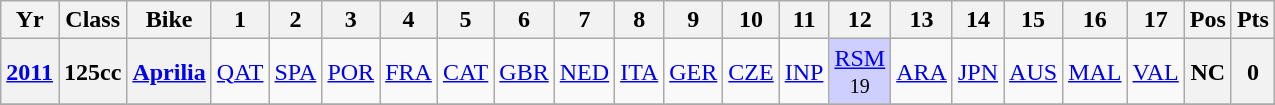<table class="wikitable" style="text-align:center">
<tr>
<th>Yr</th>
<th>Class</th>
<th>Bike</th>
<th>1</th>
<th>2</th>
<th>3</th>
<th>4</th>
<th>5</th>
<th>6</th>
<th>7</th>
<th>8</th>
<th>9</th>
<th>10</th>
<th>11</th>
<th>12</th>
<th>13</th>
<th>14</th>
<th>15</th>
<th>16</th>
<th>17</th>
<th>Pos</th>
<th>Pts</th>
</tr>
<tr>
<th align="left"><a href='#'>2011</a></th>
<th align="left">125cc</th>
<th align="left"><a href='#'>Aprilia</a></th>
<td><a href='#'>QAT</a></td>
<td><a href='#'>SPA</a></td>
<td><a href='#'>POR</a></td>
<td><a href='#'>FRA</a></td>
<td><a href='#'>CAT</a></td>
<td><a href='#'>GBR</a></td>
<td><a href='#'>NED</a></td>
<td><a href='#'>ITA</a></td>
<td><a href='#'>GER</a></td>
<td><a href='#'>CZE</a></td>
<td><a href='#'>INP</a></td>
<td style="background:#cfcfff;"><a href='#'>RSM</a><br><small>19</small></td>
<td><a href='#'>ARA</a></td>
<td><a href='#'>JPN</a></td>
<td><a href='#'>AUS</a></td>
<td><a href='#'>MAL</a></td>
<td><a href='#'>VAL</a></td>
<th>NC</th>
<th>0</th>
</tr>
<tr>
</tr>
</table>
